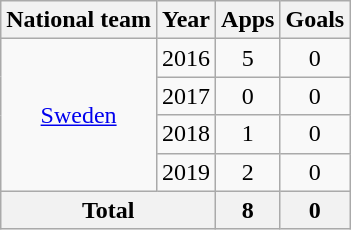<table class="wikitable" style="text-align:center;">
<tr>
<th>National team</th>
<th>Year</th>
<th>Apps</th>
<th>Goals</th>
</tr>
<tr>
<td rowspan="4"><a href='#'>Sweden</a></td>
<td>2016</td>
<td>5</td>
<td>0</td>
</tr>
<tr>
<td>2017</td>
<td>0</td>
<td>0</td>
</tr>
<tr>
<td>2018</td>
<td>1</td>
<td>0</td>
</tr>
<tr>
<td>2019</td>
<td>2</td>
<td>0</td>
</tr>
<tr>
<th colspan=2>Total</th>
<th>8</th>
<th>0</th>
</tr>
</table>
